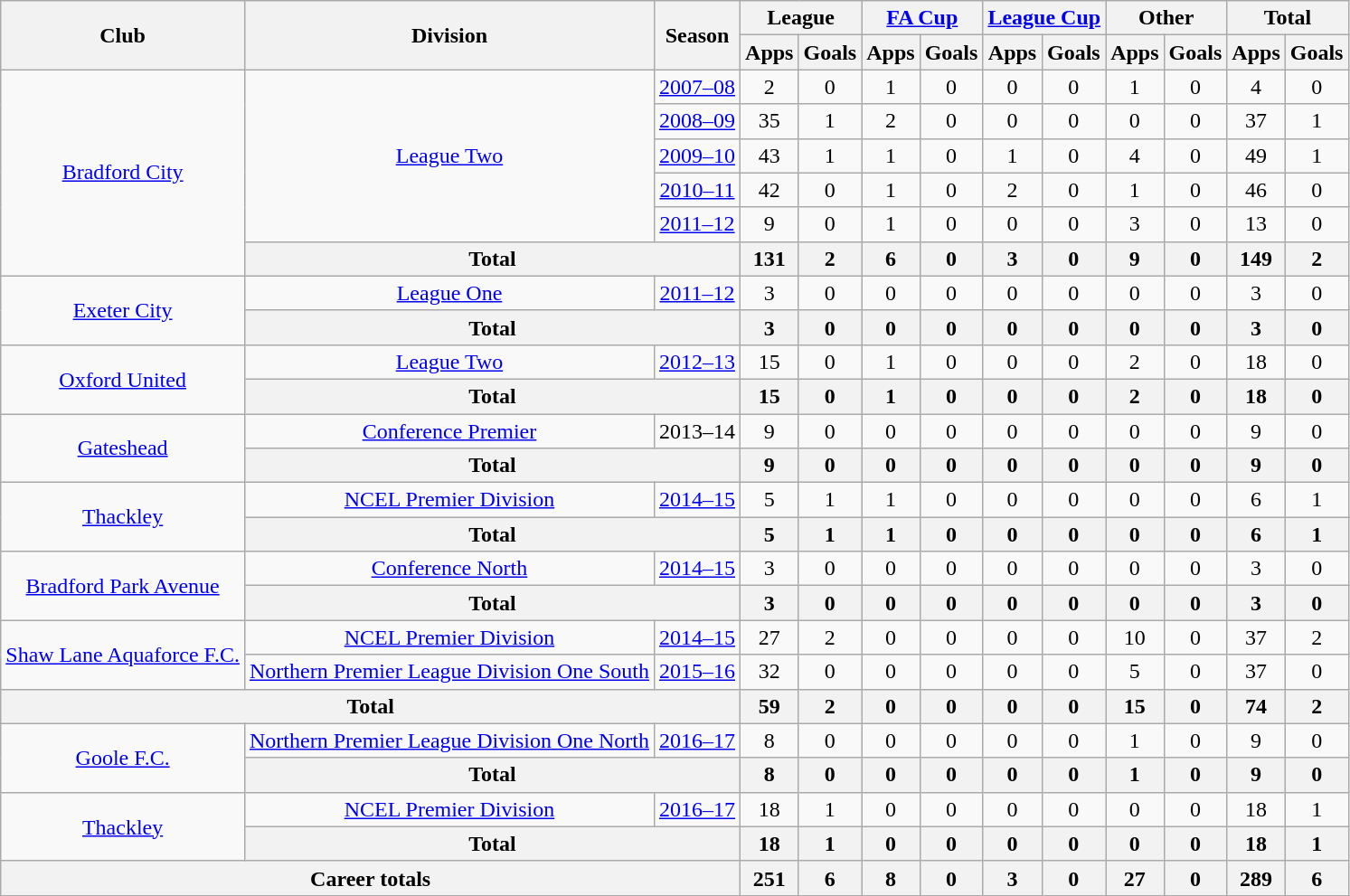<table class="wikitable" style="text-align: center;">
<tr>
<th rowspan="2">Club</th>
<th rowspan="2">Division</th>
<th rowspan="2">Season</th>
<th colspan="2">League</th>
<th colspan="2"><a href='#'>FA Cup</a></th>
<th colspan="2"><a href='#'>League Cup</a></th>
<th colspan="2">Other</th>
<th colspan="2">Total</th>
</tr>
<tr>
<th>Apps</th>
<th>Goals</th>
<th>Apps</th>
<th>Goals</th>
<th>Apps</th>
<th>Goals</th>
<th>Apps</th>
<th>Goals</th>
<th>Apps</th>
<th>Goals</th>
</tr>
<tr>
<td rowspan="6" valign="center"><a href='#'>Bradford City</a></td>
<td rowspan="5" valign="center"><a href='#'>League Two</a></td>
<td><a href='#'>2007–08</a></td>
<td>2</td>
<td>0</td>
<td>1</td>
<td>0</td>
<td>0</td>
<td>0</td>
<td>1</td>
<td>0</td>
<td>4</td>
<td>0</td>
</tr>
<tr>
<td><a href='#'>2008–09</a></td>
<td>35</td>
<td>1</td>
<td>2</td>
<td>0</td>
<td>0</td>
<td>0</td>
<td>0</td>
<td>0</td>
<td>37</td>
<td>1</td>
</tr>
<tr>
<td><a href='#'>2009–10</a></td>
<td>43</td>
<td>1</td>
<td>1</td>
<td>0</td>
<td>1</td>
<td>0</td>
<td>4</td>
<td>0</td>
<td>49</td>
<td>1</td>
</tr>
<tr>
<td><a href='#'>2010–11</a></td>
<td>42</td>
<td>0</td>
<td>1</td>
<td>0</td>
<td>2</td>
<td>0</td>
<td>1</td>
<td>0</td>
<td>46</td>
<td>0</td>
</tr>
<tr>
<td><a href='#'>2011–12</a></td>
<td>9</td>
<td>0</td>
<td>1</td>
<td>0</td>
<td>0</td>
<td>0</td>
<td>3</td>
<td>0</td>
<td>13</td>
<td>0</td>
</tr>
<tr>
<th colspan="2">Total</th>
<th>131</th>
<th>2</th>
<th>6</th>
<th>0</th>
<th>3</th>
<th>0</th>
<th>9</th>
<th>0</th>
<th>149</th>
<th>2</th>
</tr>
<tr>
<td rowspan="2" valign="center"><a href='#'>Exeter City</a></td>
<td rowspan="1" valign="center"><a href='#'>League One</a></td>
<td><a href='#'>2011–12</a></td>
<td>3</td>
<td>0</td>
<td>0</td>
<td>0</td>
<td>0</td>
<td>0</td>
<td>0</td>
<td>0</td>
<td>3</td>
<td>0</td>
</tr>
<tr>
<th colspan="2">Total</th>
<th>3</th>
<th>0</th>
<th>0</th>
<th>0</th>
<th>0</th>
<th>0</th>
<th>0</th>
<th>0</th>
<th>3</th>
<th>0</th>
</tr>
<tr>
<td rowspan="2" valign="center"><a href='#'>Oxford United</a></td>
<td rowspan="1" valign="center"><a href='#'>League Two</a></td>
<td><a href='#'>2012–13</a></td>
<td>15</td>
<td>0</td>
<td>1</td>
<td>0</td>
<td>0</td>
<td>0</td>
<td>2</td>
<td>0</td>
<td>18</td>
<td>0</td>
</tr>
<tr>
<th colspan="2">Total</th>
<th>15</th>
<th>0</th>
<th>1</th>
<th>0</th>
<th>0</th>
<th>0</th>
<th>2</th>
<th>0</th>
<th>18</th>
<th>0</th>
</tr>
<tr>
<td rowspan="2" valign="center"><a href='#'>Gateshead</a></td>
<td rowspan="1" valign="center"><a href='#'>Conference Premier</a></td>
<td>2013–14</td>
<td>9</td>
<td>0</td>
<td>0</td>
<td>0</td>
<td>0</td>
<td>0</td>
<td>0</td>
<td>0</td>
<td>9</td>
<td>0</td>
</tr>
<tr>
<th colspan="2">Total</th>
<th>9</th>
<th>0</th>
<th>0</th>
<th>0</th>
<th>0</th>
<th>0</th>
<th>0</th>
<th>0</th>
<th>9</th>
<th>0</th>
</tr>
<tr>
<td rowspan="2" valign="center"><a href='#'>Thackley</a></td>
<td rowspan="1" valign="center"><a href='#'>NCEL Premier Division</a></td>
<td><a href='#'>2014–15</a></td>
<td>5</td>
<td>1</td>
<td>1</td>
<td>0</td>
<td>0</td>
<td>0</td>
<td>0</td>
<td>0</td>
<td>6</td>
<td>1</td>
</tr>
<tr>
<th colspan="2">Total</th>
<th>5</th>
<th>1</th>
<th>1</th>
<th>0</th>
<th>0</th>
<th>0</th>
<th>0</th>
<th>0</th>
<th>6</th>
<th>1</th>
</tr>
<tr>
<td rowspan="2" valign="center"><a href='#'>Bradford Park Avenue</a></td>
<td rowspan="1" valign="center"><a href='#'>Conference North</a></td>
<td><a href='#'>2014–15</a></td>
<td>3</td>
<td>0</td>
<td>0</td>
<td>0</td>
<td>0</td>
<td>0</td>
<td>0</td>
<td>0</td>
<td>3</td>
<td>0</td>
</tr>
<tr>
<th colspan="2">Total</th>
<th>3</th>
<th>0</th>
<th>0</th>
<th>0</th>
<th>0</th>
<th>0</th>
<th>0</th>
<th>0</th>
<th>3</th>
<th>0</th>
</tr>
<tr>
<td rowspan="2" valign="center"><a href='#'>Shaw Lane Aquaforce F.C.</a></td>
<td rowspan="1" valign="center"><a href='#'>NCEL Premier Division</a></td>
<td><a href='#'>2014–15</a></td>
<td>27</td>
<td>2</td>
<td>0</td>
<td>0</td>
<td>0</td>
<td>0</td>
<td>10</td>
<td>0</td>
<td>37</td>
<td>2</td>
</tr>
<tr>
<td rowspan="1" valign="center"><a href='#'>Northern Premier League Division One South</a></td>
<td><a href='#'>2015–16</a></td>
<td>32</td>
<td>0</td>
<td>0</td>
<td>0</td>
<td>0</td>
<td>0</td>
<td>5</td>
<td>0</td>
<td>37</td>
<td>0</td>
</tr>
<tr>
<th colspan="3">Total</th>
<th>59</th>
<th>2</th>
<th>0</th>
<th>0</th>
<th>0</th>
<th>0</th>
<th>15</th>
<th>0</th>
<th>74</th>
<th>2</th>
</tr>
<tr>
<td rowspan="2" valign="center"><a href='#'>Goole F.C.</a></td>
<td rowspan="1" valign="center"><a href='#'>Northern Premier League Division One North</a></td>
<td><a href='#'>2016–17</a></td>
<td>8</td>
<td>0</td>
<td>0</td>
<td>0</td>
<td>0</td>
<td>0</td>
<td>1</td>
<td>0</td>
<td>9</td>
<td>0</td>
</tr>
<tr>
<th colspan="2">Total</th>
<th>8</th>
<th>0</th>
<th>0</th>
<th>0</th>
<th>0</th>
<th>0</th>
<th>1</th>
<th>0</th>
<th>9</th>
<th>0</th>
</tr>
<tr>
<td rowspan="2" valign="center"><a href='#'>Thackley</a></td>
<td rowspan="1" valign="center"><a href='#'>NCEL Premier Division</a></td>
<td><a href='#'>2016–17</a></td>
<td>18</td>
<td>1</td>
<td>0</td>
<td>0</td>
<td>0</td>
<td>0</td>
<td>0</td>
<td>0</td>
<td>18</td>
<td>1</td>
</tr>
<tr>
<th colspan="2">Total</th>
<th>18</th>
<th>1</th>
<th>0</th>
<th>0</th>
<th>0</th>
<th>0</th>
<th>0</th>
<th>0</th>
<th>18</th>
<th>1</th>
</tr>
<tr>
<th colspan="3">Career totals</th>
<th>251</th>
<th>6</th>
<th>8</th>
<th>0</th>
<th>3</th>
<th>0</th>
<th>27</th>
<th>0</th>
<th>289</th>
<th>6</th>
</tr>
</table>
